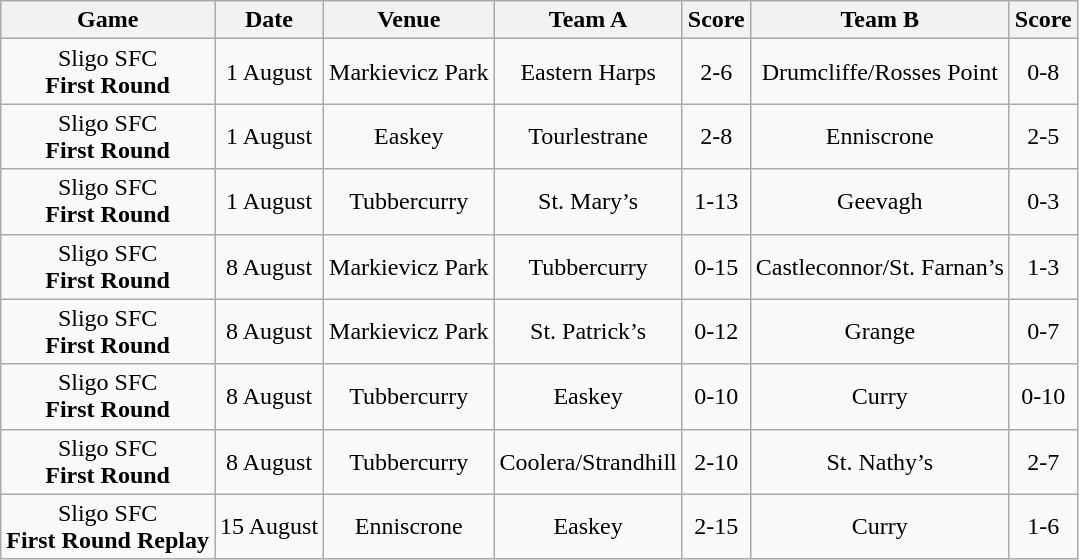<table class="wikitable">
<tr>
<th>Game</th>
<th>Date</th>
<th>Venue</th>
<th>Team A</th>
<th>Score</th>
<th>Team B</th>
<th>Score</th>
</tr>
<tr align="center">
<td>Sligo SFC<br><strong>First Round</strong></td>
<td>1 August</td>
<td>Markievicz Park</td>
<td>Eastern Harps</td>
<td>2-6</td>
<td>Drumcliffe/Rosses Point</td>
<td>0-8</td>
</tr>
<tr align="center">
<td>Sligo SFC<br><strong>First Round</strong></td>
<td>1 August</td>
<td>Easkey</td>
<td>Tourlestrane</td>
<td>2-8</td>
<td>Enniscrone</td>
<td>2-5</td>
</tr>
<tr align="center">
<td>Sligo SFC<br><strong>First Round</strong></td>
<td>1 August</td>
<td>Tubbercurry</td>
<td>St. Mary’s</td>
<td>1-13</td>
<td>Geevagh</td>
<td>0-3</td>
</tr>
<tr align="center">
<td>Sligo SFC<br><strong>First Round</strong></td>
<td>8 August</td>
<td>Markievicz Park</td>
<td>Tubbercurry</td>
<td>0-15</td>
<td>Castleconnor/St. Farnan’s</td>
<td>1-3</td>
</tr>
<tr align="center">
<td>Sligo SFC<br><strong>First Round</strong></td>
<td>8 August</td>
<td>Markievicz Park</td>
<td>St. Patrick’s</td>
<td>0-12</td>
<td>Grange</td>
<td>0-7</td>
</tr>
<tr align="center">
<td>Sligo SFC<br><strong>First Round</strong></td>
<td>8 August</td>
<td>Tubbercurry</td>
<td>Easkey</td>
<td>0-10</td>
<td>Curry</td>
<td>0-10</td>
</tr>
<tr align="center">
<td>Sligo SFC<br><strong>First Round</strong></td>
<td>8 August</td>
<td>Tubbercurry</td>
<td>Coolera/Strandhill</td>
<td>2-10</td>
<td>St. Nathy’s</td>
<td>2-7</td>
</tr>
<tr align="center">
<td>Sligo SFC<br><strong>First Round Replay</strong></td>
<td>15 August</td>
<td>Enniscrone</td>
<td>Easkey</td>
<td>2-15</td>
<td>Curry</td>
<td>1-6</td>
</tr>
</table>
